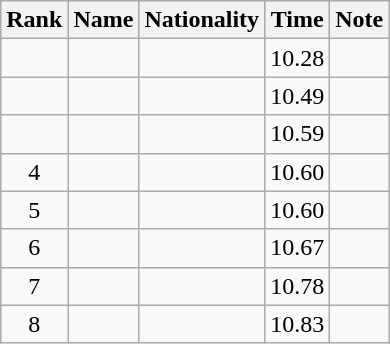<table class="wikitable sortable" style="text-align:center">
<tr>
<th>Rank</th>
<th>Name</th>
<th>Nationality</th>
<th>Time</th>
<th>Note</th>
</tr>
<tr>
<td></td>
<td align=left></td>
<td align=left></td>
<td>10.28</td>
<td><strong></strong></td>
</tr>
<tr>
<td></td>
<td align=left></td>
<td align=left></td>
<td>10.49</td>
<td></td>
</tr>
<tr>
<td></td>
<td align=left></td>
<td align=left></td>
<td>10.59</td>
<td></td>
</tr>
<tr>
<td>4</td>
<td align=left></td>
<td align=left></td>
<td>10.60</td>
<td></td>
</tr>
<tr>
<td>5</td>
<td align=left></td>
<td align=left></td>
<td>10.60</td>
<td></td>
</tr>
<tr>
<td>6</td>
<td align=left></td>
<td align=left></td>
<td>10.67</td>
<td></td>
</tr>
<tr>
<td>7</td>
<td align=left></td>
<td align=left></td>
<td>10.78</td>
<td></td>
</tr>
<tr>
<td>8</td>
<td align=left></td>
<td align=left></td>
<td>10.83</td>
<td></td>
</tr>
</table>
